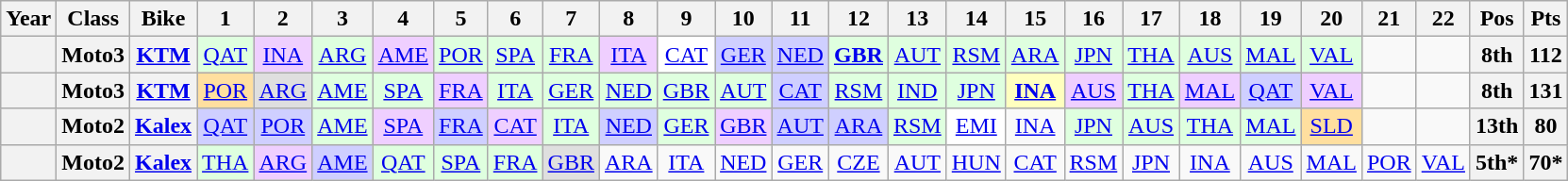<table class="wikitable" style="text-align:center;">
<tr>
<th>Year</th>
<th>Class</th>
<th>Bike</th>
<th>1</th>
<th>2</th>
<th>3</th>
<th>4</th>
<th>5</th>
<th>6</th>
<th>7</th>
<th>8</th>
<th>9</th>
<th>10</th>
<th>11</th>
<th>12</th>
<th>13</th>
<th>14</th>
<th>15</th>
<th>16</th>
<th>17</th>
<th>18</th>
<th>19</th>
<th>20</th>
<th>21</th>
<th>22</th>
<th>Pos</th>
<th>Pts</th>
</tr>
<tr>
<th></th>
<th>Moto3</th>
<th><a href='#'>KTM</a></th>
<td style="background:#DFFFDF;"><a href='#'>QAT</a><br></td>
<td style="background:#EFCFFF;"><a href='#'>INA</a><br></td>
<td style="background:#DFFFDF;"><a href='#'>ARG</a><br></td>
<td style="background:#EFCFFF;"><a href='#'>AME</a><br></td>
<td style="background:#DFFFDF;"><a href='#'>POR</a><br></td>
<td style="background:#DFFFDF;"><a href='#'>SPA</a><br></td>
<td style="background:#DFFFDF;"><a href='#'>FRA</a><br></td>
<td style="background:#EFCFFF;"><a href='#'>ITA</a><br></td>
<td style="background:#FFFFFF;"><a href='#'>CAT</a><br></td>
<td style="background:#CFCFFF;"><a href='#'>GER</a><br></td>
<td style="background:#CFCFFF;"><a href='#'>NED</a><br></td>
<td style="background:#DFFFDF;"><strong><a href='#'>GBR</a></strong><br></td>
<td style="background:#DFFFDF;"><a href='#'>AUT</a><br></td>
<td style="background:#DFFFDF;"><a href='#'>RSM</a><br></td>
<td style="background:#DFFFDF;"><a href='#'>ARA</a><br></td>
<td style="background:#DFFFDF;"><a href='#'>JPN</a><br></td>
<td style="background:#DFFFDF;"><a href='#'>THA</a><br></td>
<td style="background:#DFFFDF;"><a href='#'>AUS</a><br></td>
<td style="background:#DFFFDF;"><a href='#'>MAL</a><br></td>
<td style="background:#DFFFDF;"><a href='#'>VAL</a><br></td>
<td></td>
<td></td>
<th>8th</th>
<th>112</th>
</tr>
<tr>
<th></th>
<th>Moto3</th>
<th><a href='#'>KTM</a></th>
<td style="background:#ffdf9f;"><a href='#'>POR</a><br></td>
<td style="background:#dfdfdf;"><a href='#'>ARG</a><br></td>
<td style="background:#dfffdf;"><a href='#'>AME</a><br></td>
<td style="background:#dfffdf;"><a href='#'>SPA</a><br></td>
<td style="background:#efcfff;"><a href='#'>FRA</a><br></td>
<td style="background:#dfffdf;"><a href='#'>ITA</a><br></td>
<td style="background:#dfffdf;"><a href='#'>GER</a><br></td>
<td style="background:#dfffdf;"><a href='#'>NED</a><br></td>
<td style="background:#dfffdf;"><a href='#'>GBR</a><br></td>
<td style="background:#dfffdf;"><a href='#'>AUT</a><br></td>
<td style="background:#cfcfff;"><a href='#'>CAT</a><br></td>
<td style="background:#dfffdf;"><a href='#'>RSM</a><br></td>
<td style="background:#dfffdf;"><a href='#'>IND</a><br></td>
<td style="background:#dfffdf;"><a href='#'>JPN</a><br></td>
<td style="background:#ffffbf;"><strong><a href='#'>INA</a></strong><br></td>
<td style="background:#efcfff;"><a href='#'>AUS</a><br></td>
<td style="background:#dfffdf;"><a href='#'>THA</a><br></td>
<td style="background:#efcfff;"><a href='#'>MAL</a><br></td>
<td style="background:#cfcfff;"><a href='#'>QAT</a><br></td>
<td style="background:#efcfff;"><a href='#'>VAL</a><br></td>
<td></td>
<td></td>
<th>8th</th>
<th>131</th>
</tr>
<tr>
<th></th>
<th>Moto2</th>
<th><a href='#'>Kalex</a></th>
<td style="background:#cfcfff;"><a href='#'>QAT</a><br></td>
<td style="background:#cfcfff;"><a href='#'>POR</a><br></td>
<td style="background:#dfffdf;"><a href='#'>AME</a><br></td>
<td style="background:#efcfff;"><a href='#'>SPA</a><br></td>
<td style="background:#cfcfff;"><a href='#'>FRA</a><br></td>
<td style="background:#efcfff;"><a href='#'>CAT</a><br></td>
<td style="background:#dfffdf;"><a href='#'>ITA</a><br></td>
<td style="background:#cfcfff;"><a href='#'>NED</a><br></td>
<td style="background:#dfffdf;"><a href='#'>GER</a><br></td>
<td style="background:#efcfff;"><a href='#'>GBR</a><br></td>
<td style="background:#cfcfff;"><a href='#'>AUT</a><br></td>
<td style="background:#cfcfff;"><a href='#'>ARA</a><br></td>
<td style="background:#dfffdf;"><a href='#'>RSM</a><br></td>
<td style="background:#ffffff;"><a href='#'>EMI</a><br></td>
<td><a href='#'>INA</a></td>
<td style="background:#dfffdf;"><a href='#'>JPN</a><br></td>
<td style="background:#dfffdf;"><a href='#'>AUS</a><br></td>
<td style="background:#dfffdf;"><a href='#'>THA</a><br></td>
<td style="background:#dfffdf;"><a href='#'>MAL</a><br></td>
<td style="background:#ffdf9f;"><a href='#'>SLD</a><br></td>
<td></td>
<td></td>
<th>13th</th>
<th>80</th>
</tr>
<tr>
<th></th>
<th>Moto2</th>
<th><a href='#'>Kalex</a></th>
<td style="background:#DFFFDF;"><a href='#'>THA</a><br></td>
<td style="background:#EFCFFF;"><a href='#'>ARG</a><br></td>
<td style="background:#CFCFFF;"><a href='#'>AME</a><br></td>
<td style="background:#DFFFDF;"><a href='#'>QAT</a><br></td>
<td style="background:#DFFFDF;"><a href='#'>SPA</a><br></td>
<td style="background:#DFFFDF;"><a href='#'>FRA</a><br></td>
<td style="background:#DFDFDF;"><a href='#'>GBR</a><br></td>
<td style="background:#;"><a href='#'>ARA</a><br></td>
<td style="background:#;"><a href='#'>ITA</a><br></td>
<td style="background:#;"><a href='#'>NED</a><br></td>
<td style="background:#;"><a href='#'>GER</a><br></td>
<td style="background:#;"><a href='#'>CZE</a><br></td>
<td style="background:#;"><a href='#'>AUT</a><br></td>
<td style="background:#;"><a href='#'>HUN</a><br></td>
<td style="background:#;"><a href='#'>CAT</a><br></td>
<td style="background:#;"><a href='#'>RSM</a><br></td>
<td style="background:#;"><a href='#'>JPN</a><br></td>
<td style="background:#;"><a href='#'>INA</a><br></td>
<td style="background:#;"><a href='#'>AUS</a><br></td>
<td style="background:#;"><a href='#'>MAL</a><br></td>
<td style="background:#;"><a href='#'>POR</a><br></td>
<td style="background:#;"><a href='#'>VAL</a><br></td>
<th>5th*</th>
<th>70*</th>
</tr>
</table>
